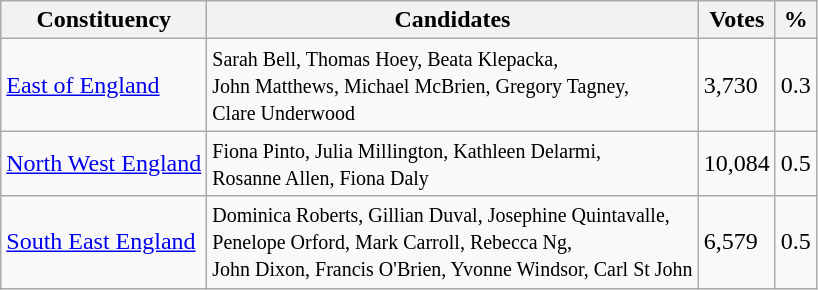<table class="wikitable">
<tr>
<th>Constituency</th>
<th>Candidates</th>
<th>Votes</th>
<th>%</th>
</tr>
<tr>
<td><a href='#'>East of England</a></td>
<td><small>Sarah Bell, Thomas Hoey, Beata Klepacka,<br>John Matthews, Michael McBrien, Gregory Tagney,<br>Clare Underwood</small></td>
<td>3,730</td>
<td>0.3</td>
</tr>
<tr>
<td><a href='#'>North West England</a></td>
<td><small>Fiona Pinto, Julia Millington, Kathleen Delarmi,<br>Rosanne Allen, Fiona Daly</small></td>
<td>10,084</td>
<td>0.5</td>
</tr>
<tr>
<td><a href='#'>South East England</a></td>
<td><small>Dominica Roberts, Gillian Duval, Josephine Quintavalle,<br>Penelope Orford, Mark Carroll, Rebecca Ng,<br>John Dixon, Francis O'Brien, Yvonne Windsor, Carl St John</small></td>
<td>6,579</td>
<td>0.5</td>
</tr>
</table>
